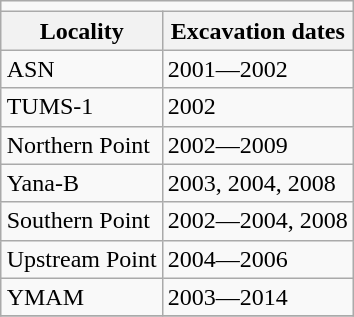<table class="wikitable" align="right">
<tr>
<td colspan=2></td>
</tr>
<tr>
<th>Locality</th>
<th>Excavation dates</th>
</tr>
<tr>
<td>ASN</td>
<td>2001—2002</td>
</tr>
<tr>
<td>TUMS-1</td>
<td>2002</td>
</tr>
<tr>
<td>Northern Point</td>
<td>2002—2009</td>
</tr>
<tr>
<td>Yana-B</td>
<td>2003, 2004, 2008</td>
</tr>
<tr>
<td>Southern Point</td>
<td>2002—2004, 2008</td>
</tr>
<tr>
<td>Upstream Point</td>
<td>2004—2006</td>
</tr>
<tr>
<td>YMAM</td>
<td>2003—2014</td>
</tr>
<tr>
</tr>
</table>
